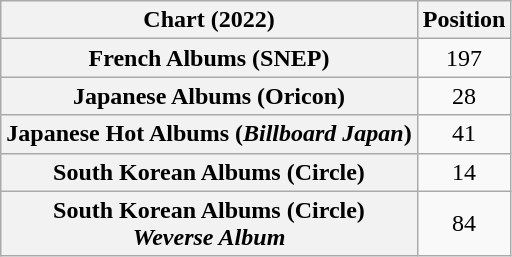<table class="wikitable plainrowheaders" style="text-align:center">
<tr>
<th scope="col">Chart (2022)</th>
<th scope="col">Position</th>
</tr>
<tr>
<th scope="row">French Albums (SNEP)</th>
<td>197</td>
</tr>
<tr>
<th scope="row">Japanese Albums (Oricon)</th>
<td>28</td>
</tr>
<tr>
<th scope="row">Japanese Hot Albums (<em>Billboard Japan</em>)</th>
<td>41</td>
</tr>
<tr>
<th scope="row">South Korean Albums (Circle)</th>
<td>14</td>
</tr>
<tr>
<th scope="row">South Korean Albums (Circle)<br><em>Weverse Album</em></th>
<td>84</td>
</tr>
</table>
